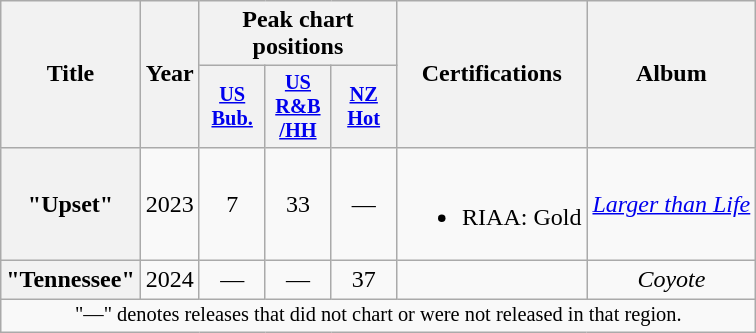<table class="wikitable plainrowheaders" style="text-align:center;">
<tr>
<th scope="col" rowspan="2">Title</th>
<th scope="col" rowspan="2">Year</th>
<th scope="col" colspan="3">Peak chart positions</th>
<th rowspan="2">Certifications</th>
<th rowspan="2" scope="col">Album</th>
</tr>
<tr>
<th scope="col" style="width:2.75em;font-size:85%;"><a href='#'>US<br>Bub.</a><br></th>
<th scope="col" style="width:2.75em;font-size:85%;"><a href='#'>US<br>R&B<br>/HH</a><br></th>
<th scope="col" style="width:2.75em;font-size:85%;"><a href='#'>NZ<br>Hot</a><br></th>
</tr>
<tr>
<th scope="row">"Upset"<br></th>
<td>2023</td>
<td>7</td>
<td>33</td>
<td>—</td>
<td><br><ul><li>RIAA: Gold</li></ul></td>
<td><em><a href='#'>Larger than Life</a></em></td>
</tr>
<tr>
<th scope="row">"Tennessee"<br></th>
<td>2024</td>
<td>—</td>
<td>—</td>
<td>37</td>
<td></td>
<td><em>Coyote</em></td>
</tr>
<tr>
<td colspan="9" style="font-size:85%">"—" denotes releases that did not chart or were not released in that region.</td>
</tr>
</table>
